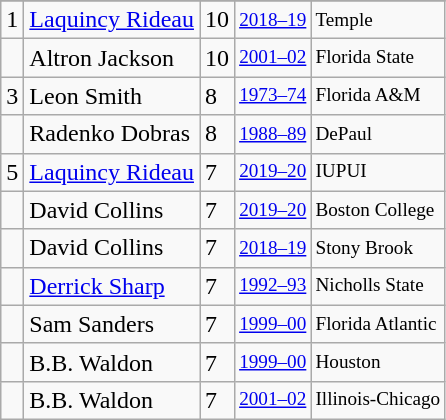<table class="wikitable">
<tr>
</tr>
<tr>
<td>1</td>
<td><a href='#'>Laquincy Rideau</a></td>
<td>10</td>
<td style="font-size:80%;"><a href='#'>2018–19</a></td>
<td style="font-size:80%;">Temple</td>
</tr>
<tr>
<td></td>
<td>Altron Jackson</td>
<td>10</td>
<td style="font-size:80%;"><a href='#'>2001–02</a></td>
<td style="font-size:80%;">Florida State</td>
</tr>
<tr>
<td>3</td>
<td>Leon Smith</td>
<td>8</td>
<td style="font-size:80%;"><a href='#'>1973–74</a></td>
<td style="font-size:80%;">Florida A&M</td>
</tr>
<tr>
<td></td>
<td>Radenko Dobras</td>
<td>8</td>
<td style="font-size:80%;"><a href='#'>1988–89</a></td>
<td style="font-size:80%;">DePaul</td>
</tr>
<tr>
<td>5</td>
<td><a href='#'>Laquincy Rideau</a></td>
<td>7</td>
<td style="font-size:80%;"><a href='#'>2019–20</a></td>
<td style="font-size:80%;">IUPUI</td>
</tr>
<tr>
<td></td>
<td>David Collins</td>
<td>7</td>
<td style="font-size:80%;"><a href='#'>2019–20</a></td>
<td style="font-size:80%;">Boston College</td>
</tr>
<tr>
<td></td>
<td>David Collins</td>
<td>7</td>
<td style="font-size:80%;"><a href='#'>2018–19</a></td>
<td style="font-size:80%;">Stony Brook</td>
</tr>
<tr>
<td></td>
<td><a href='#'>Derrick Sharp</a></td>
<td>7</td>
<td style="font-size:80%;"><a href='#'>1992–93</a></td>
<td style="font-size:80%;">Nicholls State</td>
</tr>
<tr>
<td></td>
<td>Sam Sanders</td>
<td>7</td>
<td style="font-size:80%;"><a href='#'>1999–00</a></td>
<td style="font-size:80%;">Florida Atlantic</td>
</tr>
<tr>
<td></td>
<td>B.B. Waldon</td>
<td>7</td>
<td style="font-size:80%;"><a href='#'>1999–00</a></td>
<td style="font-size:80%;">Houston</td>
</tr>
<tr>
<td></td>
<td>B.B. Waldon</td>
<td>7</td>
<td style="font-size:80%;"><a href='#'>2001–02</a></td>
<td style="font-size:80%;">Illinois-Chicago</td>
</tr>
</table>
